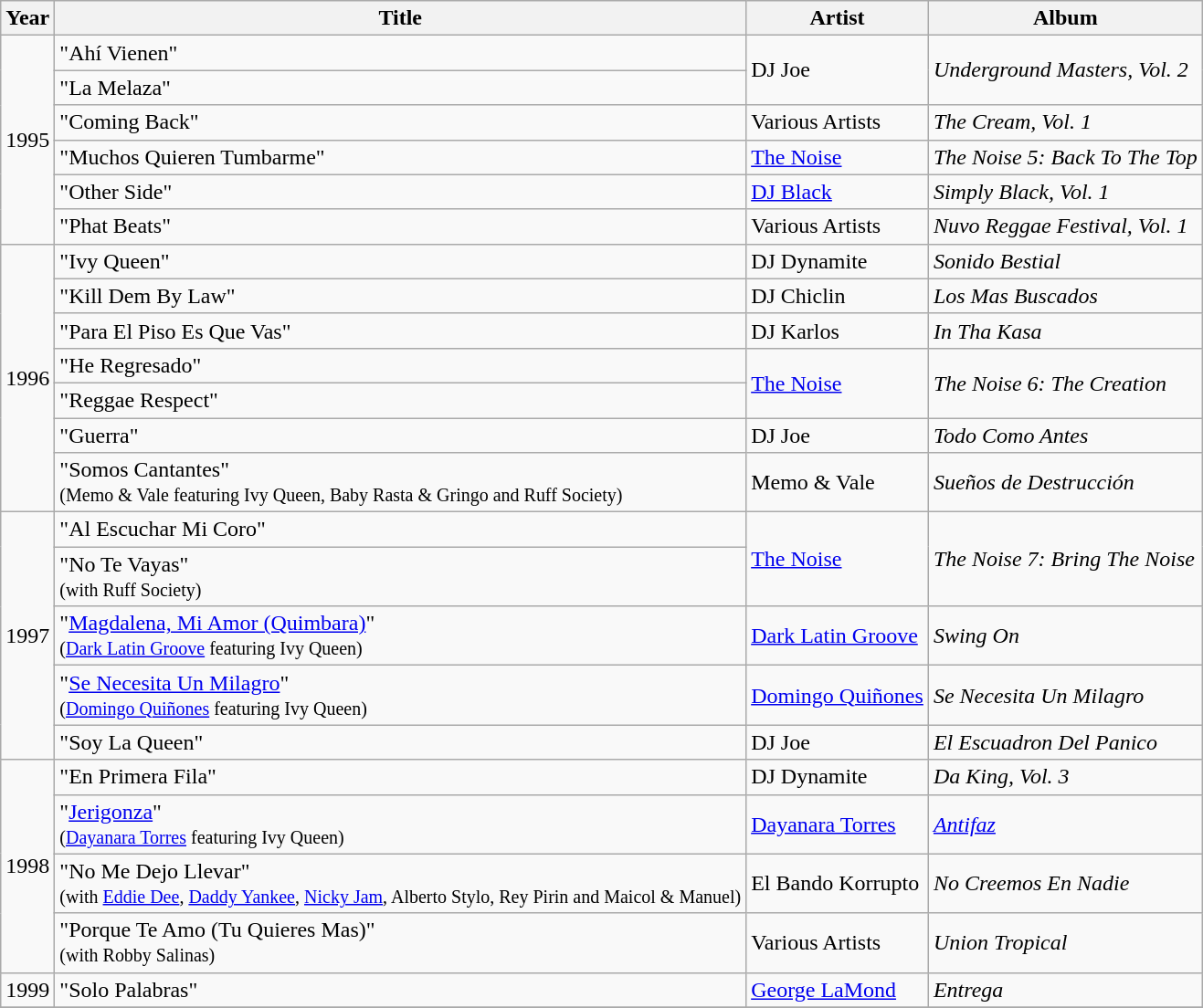<table class="wikitable">
<tr>
<th>Year</th>
<th>Title</th>
<th>Artist</th>
<th>Album</th>
</tr>
<tr>
<td rowspan="6">1995</td>
<td>"Ahí Vienen"</td>
<td rowspan="2">DJ Joe</td>
<td rowspan="2"><em>Underground Masters, Vol. 2</em></td>
</tr>
<tr>
<td>"La Melaza"</td>
</tr>
<tr>
<td>"Coming Back"</td>
<td>Various Artists</td>
<td><em>The Cream, Vol. 1</em></td>
</tr>
<tr>
<td>"Muchos Quieren Tumbarme"</td>
<td><a href='#'>The Noise</a></td>
<td><em>The Noise 5: Back To The Top</em></td>
</tr>
<tr>
<td>"Other Side"</td>
<td><a href='#'>DJ Black</a></td>
<td><em>Simply Black, Vol. 1</em></td>
</tr>
<tr>
<td>"Phat Beats"</td>
<td>Various Artists</td>
<td><em>Nuvo Reggae Festival, Vol. 1</em></td>
</tr>
<tr>
<td rowspan="7">1996</td>
<td>"Ivy Queen"</td>
<td>DJ Dynamite</td>
<td><em>Sonido Bestial</em></td>
</tr>
<tr>
<td>"Kill Dem By Law"</td>
<td>DJ Chiclin</td>
<td><em>Los Mas Buscados</em></td>
</tr>
<tr>
<td>"Para El Piso Es Que Vas"</td>
<td>DJ Karlos</td>
<td><em>In Tha Kasa</em></td>
</tr>
<tr>
<td>"He Regresado"</td>
<td rowspan="2"><a href='#'>The Noise</a></td>
<td rowspan="2"><em>The Noise 6: The Creation</em></td>
</tr>
<tr>
<td>"Reggae Respect"</td>
</tr>
<tr>
<td>"Guerra"</td>
<td>DJ Joe</td>
<td><em>Todo Como Antes</em></td>
</tr>
<tr>
<td>"Somos Cantantes" <br><small>(Memo & Vale featuring Ivy Queen, Baby Rasta & Gringo and Ruff Society)</small></td>
<td>Memo & Vale</td>
<td><em>Sueños de Destrucción</em></td>
</tr>
<tr>
<td rowspan="5">1997</td>
<td>"Al Escuchar Mi Coro"</td>
<td rowspan="2"><a href='#'>The Noise</a></td>
<td rowspan="2"><em>The Noise 7: Bring The Noise</em></td>
</tr>
<tr>
<td>"No Te Vayas" <br><small>(with Ruff Society)</small></td>
</tr>
<tr>
<td>"<a href='#'>Magdalena, Mi Amor (Quimbara)</a>" <br><small>(<a href='#'>Dark Latin Groove</a> featuring Ivy Queen)</small></td>
<td><a href='#'>Dark Latin Groove</a></td>
<td><em>Swing On</em></td>
</tr>
<tr>
<td>"<a href='#'>Se Necesita Un Milagro</a>" <br><small>(<a href='#'>Domingo Quiñones</a> featuring Ivy Queen)</small></td>
<td><a href='#'>Domingo Quiñones</a></td>
<td><em>Se Necesita Un Milagro</em></td>
</tr>
<tr>
<td>"Soy La Queen"</td>
<td>DJ Joe</td>
<td><em>El Escuadron Del Panico</em></td>
</tr>
<tr>
<td rowspan="4">1998</td>
<td>"En Primera Fila"</td>
<td>DJ Dynamite</td>
<td><em>Da King, Vol. 3</em></td>
</tr>
<tr>
<td>"<a href='#'>Jerigonza</a>" <br><small>(<a href='#'>Dayanara Torres</a> featuring Ivy Queen)</small></td>
<td><a href='#'>Dayanara Torres</a></td>
<td><em><a href='#'>Antifaz</a></em></td>
</tr>
<tr>
<td>"No Me Dejo Llevar" <br><small>(with <a href='#'>Eddie Dee</a>, <a href='#'>Daddy Yankee</a>, <a href='#'>Nicky Jam</a>, Alberto Stylo, Rey Pirin and Maicol & Manuel)</small></td>
<td>El Bando Korrupto</td>
<td><em>No Creemos En Nadie</em></td>
</tr>
<tr>
<td>"Porque Te Amo (Tu Quieres Mas)" <br><small>(with Robby Salinas)</small></td>
<td>Various Artists</td>
<td><em>Union Tropical</em></td>
</tr>
<tr>
<td rowspan="1">1999</td>
<td>"Solo Palabras"</td>
<td><a href='#'>George LaMond</a></td>
<td><em>Entrega</em></td>
</tr>
<tr>
</tr>
</table>
